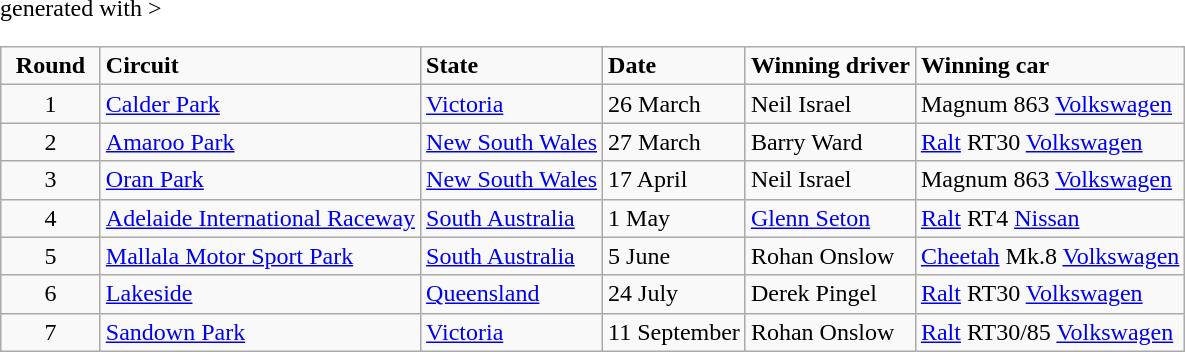<table class="wikitable" <hiddentext>generated with >
<tr style="font-weight:bold">
<td width="59" height="14" align="center">Round</td>
<td>Circuit</td>
<td>State</td>
<td>Date</td>
<td>Winning driver</td>
<td>Winning car</td>
</tr>
<tr>
<td height="14" align="center">1</td>
<td><a href='#'>Calder Park</a></td>
<td><a href='#'>Victoria</a></td>
<td>26 March</td>
<td>Neil Israel</td>
<td>Magnum 863 <a href='#'>Volkswagen</a></td>
</tr>
<tr>
<td height="14" align="center">2</td>
<td><a href='#'>Amaroo Park</a></td>
<td><a href='#'>New South Wales</a></td>
<td>27 March</td>
<td>Barry Ward</td>
<td><a href='#'>Ralt</a> RT30 <a href='#'>Volkswagen</a></td>
</tr>
<tr>
<td height="14" align="center">3</td>
<td><a href='#'>Oran Park</a></td>
<td><a href='#'>New South Wales</a></td>
<td>17 April</td>
<td>Neil Israel</td>
<td>Magnum 863 <a href='#'>Volkswagen</a></td>
</tr>
<tr>
<td height="14" align="center">4</td>
<td><a href='#'>Adelaide International Raceway</a></td>
<td><a href='#'>South Australia</a></td>
<td>1 May</td>
<td><a href='#'>Glenn Seton</a></td>
<td><a href='#'>Ralt</a> RT4 <a href='#'>Nissan</a></td>
</tr>
<tr>
<td height="14" align="center">5</td>
<td><a href='#'>Mallala Motor Sport Park</a></td>
<td><a href='#'>South Australia</a></td>
<td>5 June</td>
<td>Rohan Onslow</td>
<td><a href='#'>Cheetah</a> Mk.8 <a href='#'>Volkswagen</a></td>
</tr>
<tr>
<td height="14" align="center">6</td>
<td><a href='#'>Lakeside</a></td>
<td><a href='#'>Queensland</a></td>
<td>24 July</td>
<td>Derek Pingel</td>
<td><a href='#'>Ralt</a> RT30 <a href='#'>Volkswagen</a></td>
</tr>
<tr>
<td height="14" align="center">7</td>
<td><a href='#'>Sandown Park</a></td>
<td><a href='#'>Victoria</a></td>
<td>11 September</td>
<td>Rohan Onslow</td>
<td><a href='#'>Ralt</a> RT30/85 <a href='#'>Volkswagen</a></td>
</tr>
</table>
